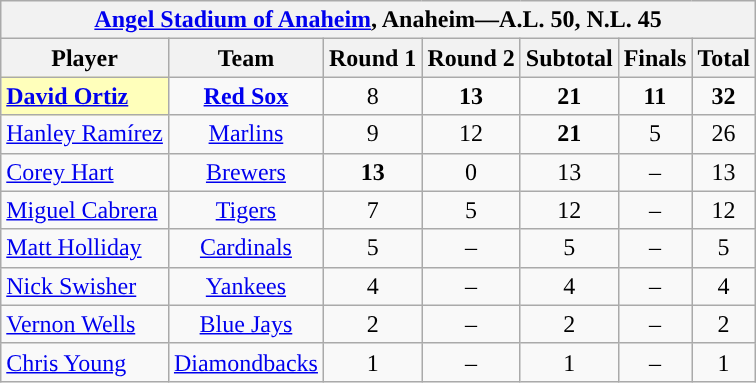<table class="wikitable" style="text-align:center;">
<tr>
<th colspan="7"><a href='#'>Angel Stadium of Anaheim</a>, Anaheim—A.L. 50, N.L. 45</th>
</tr>
<tr>
<th>Player</th>
<th>Team</th>
<th>Round 1</th>
<th>Round 2</th>
<th>Subtotal</th>
<th>Finals</th>
<th>Total</th>
</tr>
<tr>
<td align="left" style="background:#ffb"><strong><a href='#'>David Ortiz</a></strong></td>
<td><strong><a href='#'>Red Sox</a></strong></td>
<td>8</td>
<td><strong>13</strong></td>
<td><strong>21</strong></td>
<td><strong>11</strong></td>
<td><strong>32</strong></td>
</tr>
<tr>
<td align="left"><a href='#'>Hanley Ramírez</a></td>
<td><a href='#'>Marlins</a></td>
<td>9</td>
<td>12</td>
<td><strong>21</strong></td>
<td>5</td>
<td>26</td>
</tr>
<tr>
<td align="left"><a href='#'>Corey Hart</a></td>
<td><a href='#'>Brewers</a></td>
<td><strong>13</strong></td>
<td>0</td>
<td>13</td>
<td>–</td>
<td>13</td>
</tr>
<tr>
<td align="left"><a href='#'>Miguel Cabrera</a></td>
<td><a href='#'>Tigers</a></td>
<td>7</td>
<td>5</td>
<td>12</td>
<td>–</td>
<td>12</td>
</tr>
<tr>
<td align="left"><a href='#'>Matt Holliday</a></td>
<td><a href='#'>Cardinals</a></td>
<td>5</td>
<td>–</td>
<td>5</td>
<td>–</td>
<td>5</td>
</tr>
<tr>
<td align="left"><a href='#'>Nick Swisher</a></td>
<td><a href='#'>Yankees</a></td>
<td>4</td>
<td>–</td>
<td>4</td>
<td>–</td>
<td>4</td>
</tr>
<tr>
<td align="left"><a href='#'>Vernon Wells</a></td>
<td><a href='#'>Blue Jays</a></td>
<td>2</td>
<td>–</td>
<td>2</td>
<td>–</td>
<td>2</td>
</tr>
<tr>
<td align="left"><a href='#'>Chris Young</a></td>
<td><a href='#'>Diamondbacks</a></td>
<td>1</td>
<td>–</td>
<td>1</td>
<td>–</td>
<td>1</td>
</tr>
</table>
